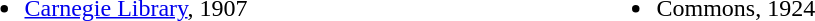<table>
<tr>
<td valign="top" width=10%><br><ul><li><a href='#'>Carnegie Library</a>, 1907</li></ul></td>
<td valign="top" width=20%><br><ul><li>Commons, 1924</li></ul></td>
</tr>
</table>
